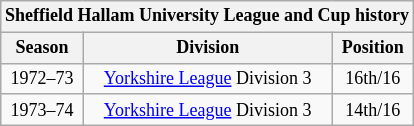<table class="wikitable collapsible" style="text-align:center;font-size:75%">
<tr>
<th colspan="7"><strong>Sheffield Hallam University League and Cup history</strong></th>
</tr>
<tr>
<th>Season</th>
<th>Division</th>
<th>Position</th>
</tr>
<tr>
<td>1972–73</td>
<td><a href='#'>Yorkshire League</a> Division 3</td>
<td>16th/16</td>
</tr>
<tr>
<td>1973–74</td>
<td><a href='#'>Yorkshire League</a> Division 3</td>
<td>14th/16</td>
</tr>
</table>
